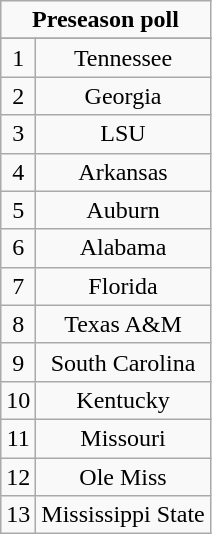<table class="wikitable">
<tr align="center">
<td align="center" Colspan="3"><strong>Preseason poll</strong></td>
</tr>
<tr align="center">
</tr>
<tr align="center">
<td>1</td>
<td>Tennessee</td>
</tr>
<tr align="center">
<td>2</td>
<td>Georgia</td>
</tr>
<tr align="center">
<td>3</td>
<td>LSU</td>
</tr>
<tr align="center">
<td>4</td>
<td>Arkansas</td>
</tr>
<tr align="center">
<td>5</td>
<td>Auburn</td>
</tr>
<tr align="center">
<td>6</td>
<td>Alabama</td>
</tr>
<tr align="center">
<td>7</td>
<td>Florida</td>
</tr>
<tr align="center">
<td>8</td>
<td>Texas A&M</td>
</tr>
<tr align="center">
<td>9</td>
<td>South Carolina</td>
</tr>
<tr align="center">
<td>10</td>
<td>Kentucky</td>
</tr>
<tr align="center">
<td>11</td>
<td>Missouri</td>
</tr>
<tr align="center">
<td>12</td>
<td>Ole Miss</td>
</tr>
<tr align="center">
<td>13</td>
<td>Mississippi State</td>
</tr>
</table>
